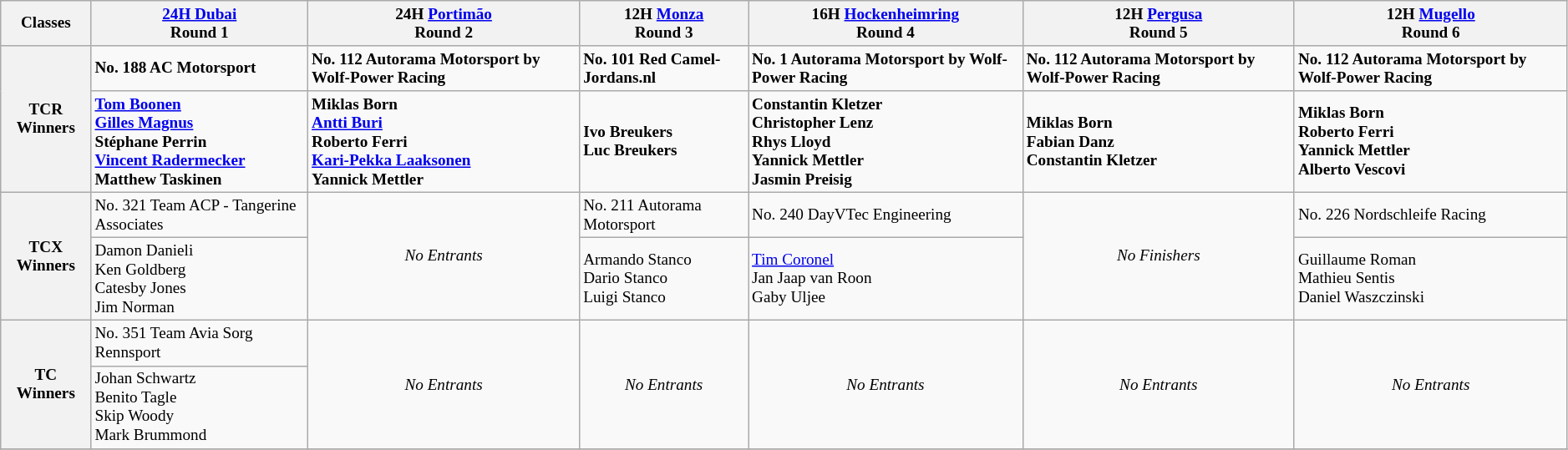<table class="wikitable" style="font-size: 80%">
<tr>
<th>Classes</th>
<th> <a href='#'>24H Dubai</a><br>Round 1</th>
<th> 24H <a href='#'>Portimão</a><br>Round 2</th>
<th> 12H <a href='#'>Monza</a><br>Round 3</th>
<th> 16H <a href='#'>Hockenheimring</a><br>Round 4</th>
<th> 12H <a href='#'>Pergusa</a><br>Round 5</th>
<th> 12H <a href='#'>Mugello</a><br>Round 6</th>
</tr>
<tr>
<th rowspan=2>TCR Winners</th>
<td><strong> No. 188 AC Motorsport</strong></td>
<td><strong> No. 112 Autorama Motorsport by Wolf-Power Racing</strong></td>
<td><strong> No. 101 Red Camel-Jordans.nl</strong></td>
<td><strong> No. 1 Autorama Motorsport by Wolf-Power Racing</strong></td>
<td><strong> No. 112 Autorama Motorsport by Wolf-Power Racing</strong></td>
<td><strong> No. 112 Autorama Motorsport by Wolf-Power Racing</strong></td>
</tr>
<tr>
<td><strong> <a href='#'>Tom Boonen</a><br> <a href='#'>Gilles Magnus</a><br> Stéphane Perrin <br> <a href='#'>Vincent Radermecker</a><br> Matthew Taskinen</strong></td>
<td><strong> Miklas Born<br> <a href='#'>Antti Buri</a><br> Roberto Ferri<br> <a href='#'>Kari-Pekka Laaksonen</a><br> Yannick Mettler</strong></td>
<td><strong> Ivo Breukers<br> Luc Breukers</strong></td>
<td><strong> Constantin Kletzer<br> Christopher Lenz<br> Rhys Lloyd<br> Yannick Mettler<br> Jasmin Preisig</strong></td>
<td><strong> Miklas Born<br> Fabian Danz<br> Constantin Kletzer</strong></td>
<td><strong> Miklas Born<br> Roberto Ferri<br> Yannick Mettler<br> Alberto Vescovi</strong></td>
</tr>
<tr>
<th rowspan=2>TCX Winners</th>
<td> No. 321 Team ACP - Tangerine Associates</td>
<td rowspan=2 align=center><em>No Entrants</em></td>
<td> No. 211 Autorama Motorsport</td>
<td> No. 240 DayVTec Engineering</td>
<td rowspan=2 align=center><em>No Finishers</em></td>
<td> No. 226 Nordschleife Racing</td>
</tr>
<tr>
<td> Damon Danieli<br> Ken Goldberg<br> Catesby Jones<br> Jim Norman</td>
<td> Armando Stanco<br> Dario Stanco<br> Luigi Stanco</td>
<td> <a href='#'>Tim Coronel</a><br> Jan Jaap van Roon<br> Gaby Uljee</td>
<td> Guillaume Roman<br> Mathieu Sentis<br> Daniel Waszczinski</td>
</tr>
<tr>
<th rowspan=2>TC Winners</th>
<td> No. 351 Team Avia Sorg Rennsport</td>
<td rowspan=2 align=center><em>No Entrants</em></td>
<td rowspan=2 align=center><em>No Entrants</em></td>
<td rowspan=2 align=center><em>No Entrants</em></td>
<td rowspan=2 align=center><em>No Entrants</em></td>
<td rowspan=2 align=center><em>No Entrants</em></td>
</tr>
<tr>
<td> Johan Schwartz<br> Benito Tagle<br> Skip Woody<br> Mark Brummond</td>
</tr>
<tr>
</tr>
</table>
